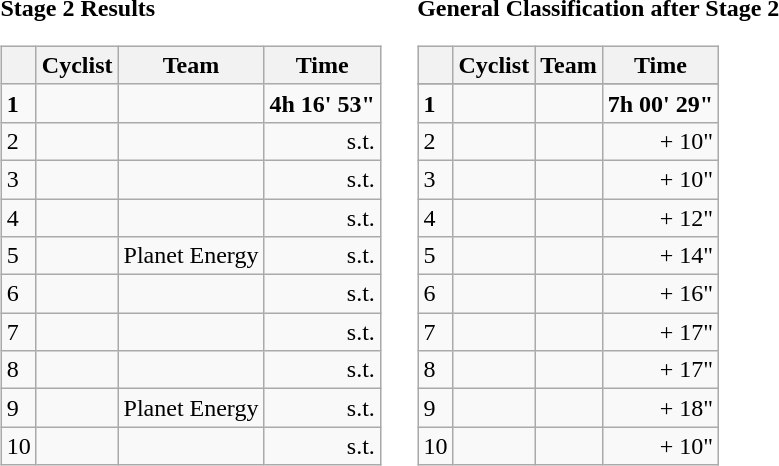<table>
<tr>
<td><strong>Stage 2 Results</strong><br><table class="wikitable">
<tr>
<th></th>
<th>Cyclist</th>
<th>Team</th>
<th>Time</th>
</tr>
<tr>
<td><strong>1</strong></td>
<td><strong></strong></td>
<td><strong></strong></td>
<td align=right><strong>4h 16' 53"</strong></td>
</tr>
<tr>
<td>2</td>
<td></td>
<td></td>
<td align=right>s.t.</td>
</tr>
<tr>
<td>3</td>
<td></td>
<td></td>
<td align=right>s.t.</td>
</tr>
<tr>
<td>4</td>
<td></td>
<td></td>
<td align=right>s.t.</td>
</tr>
<tr>
<td>5</td>
<td></td>
<td>Planet Energy</td>
<td align=right>s.t.</td>
</tr>
<tr>
<td>6</td>
<td></td>
<td></td>
<td align=right>s.t.</td>
</tr>
<tr>
<td>7</td>
<td></td>
<td></td>
<td align=right>s.t.</td>
</tr>
<tr>
<td>8</td>
<td></td>
<td></td>
<td align=right>s.t.</td>
</tr>
<tr>
<td>9</td>
<td></td>
<td>Planet Energy</td>
<td align=right>s.t.</td>
</tr>
<tr>
<td>10</td>
<td></td>
<td></td>
<td align=right>s.t.</td>
</tr>
</table>
</td>
<td></td>
<td><strong>General Classification after Stage 2</strong><br><table class="wikitable">
<tr>
<th></th>
<th>Cyclist</th>
<th>Team</th>
<th>Time</th>
</tr>
<tr>
</tr>
<tr>
<td><strong>1</strong></td>
<td><strong></strong> </td>
<td><strong></strong></td>
<td align=right><strong>7h 00' 29"</strong></td>
</tr>
<tr>
<td>2</td>
<td></td>
<td></td>
<td align=right>+ 10"</td>
</tr>
<tr>
<td>3</td>
<td></td>
<td></td>
<td align=right>+ 10"</td>
</tr>
<tr>
<td>4</td>
<td></td>
<td></td>
<td align=right>+ 12"</td>
</tr>
<tr>
<td>5</td>
<td></td>
<td></td>
<td align=right>+ 14"</td>
</tr>
<tr>
<td>6</td>
<td></td>
<td></td>
<td align=right>+ 16"</td>
</tr>
<tr>
<td>7</td>
<td></td>
<td></td>
<td align=right>+ 17"</td>
</tr>
<tr>
<td>8</td>
<td></td>
<td></td>
<td align=right>+ 17"</td>
</tr>
<tr>
<td>9</td>
<td></td>
<td></td>
<td align=right>+ 18"</td>
</tr>
<tr>
<td>10</td>
<td></td>
<td></td>
<td align=right>+ 10"</td>
</tr>
</table>
</td>
</tr>
</table>
